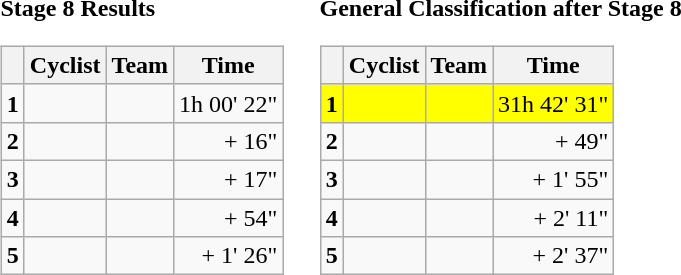<table>
<tr>
<td><strong>Stage 8 Results</strong><br><table class="wikitable">
<tr>
<th></th>
<th>Cyclist</th>
<th>Team</th>
<th>Time</th>
</tr>
<tr>
<td><strong>1</strong></td>
<td></td>
<td></td>
<td align="right">1h 00' 22"</td>
</tr>
<tr>
<td><strong>2</strong></td>
<td></td>
<td></td>
<td align="right">+ 16"</td>
</tr>
<tr>
<td><strong>3</strong></td>
<td></td>
<td></td>
<td align="right">+ 17"</td>
</tr>
<tr>
<td><strong>4</strong></td>
<td></td>
<td></td>
<td align="right">+ 54"</td>
</tr>
<tr>
<td><strong>5</strong></td>
<td></td>
<td></td>
<td align="right">+ 1' 26"</td>
</tr>
</table>
</td>
<td></td>
<td><strong>General Classification after Stage 8</strong><br><table class="wikitable">
<tr>
<th></th>
<th>Cyclist</th>
<th>Team</th>
<th>Time</th>
</tr>
<tr bgcolor=yellow>
<td><strong>1</strong></td>
<td></td>
<td></td>
<td align="right">31h 42' 31"</td>
</tr>
<tr>
<td><strong>2</strong></td>
<td></td>
<td></td>
<td align="right">+ 49"</td>
</tr>
<tr>
<td><strong>3</strong></td>
<td></td>
<td></td>
<td align="right">+ 1' 55"</td>
</tr>
<tr>
<td><strong>4</strong></td>
<td></td>
<td></td>
<td align="right">+ 2' 11"</td>
</tr>
<tr>
<td><strong>5</strong></td>
<td></td>
<td></td>
<td align="right">+ 2' 37"</td>
</tr>
</table>
</td>
</tr>
</table>
